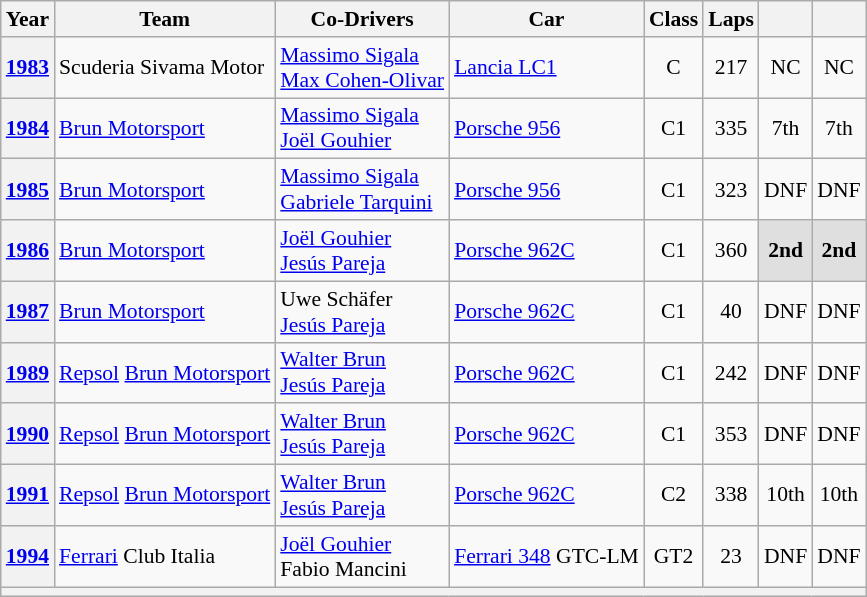<table class="wikitable" style="text-align:center; font-size:90%">
<tr>
<th>Year</th>
<th>Team</th>
<th>Co-Drivers</th>
<th>Car</th>
<th>Class</th>
<th>Laps</th>
<th></th>
<th></th>
</tr>
<tr>
<th><a href='#'>1983</a></th>
<td align="left" nowrap> Scuderia Sivama Motor</td>
<td align="left" nowrap> <a href='#'>Massimo Sigala</a><br> <a href='#'>Max Cohen-Olivar</a></td>
<td align="left" nowrap><a href='#'>Lancia LC1</a></td>
<td>C</td>
<td>217</td>
<td>NC</td>
<td>NC</td>
</tr>
<tr>
<th><a href='#'>1984</a></th>
<td align="left" nowrap> <a href='#'>Brun Motorsport</a></td>
<td align="left" nowrap> <a href='#'>Massimo Sigala</a><br> <a href='#'>Joël Gouhier</a></td>
<td align="left" nowrap><a href='#'>Porsche 956</a></td>
<td>C1</td>
<td>335</td>
<td>7th</td>
<td>7th</td>
</tr>
<tr>
<th><a href='#'>1985</a></th>
<td align="left" nowrap> <a href='#'>Brun Motorsport</a></td>
<td align="left" nowrap> <a href='#'>Massimo Sigala</a><br> <a href='#'>Gabriele Tarquini</a></td>
<td align="left" nowrap><a href='#'>Porsche 956</a></td>
<td>C1</td>
<td>323</td>
<td>DNF</td>
<td>DNF</td>
</tr>
<tr>
<th><a href='#'>1986</a></th>
<td align="left" nowrap> <a href='#'>Brun Motorsport</a></td>
<td align="left" nowrap> <a href='#'>Joël Gouhier</a><br> <a href='#'>Jesús Pareja</a></td>
<td align="left" nowrap><a href='#'>Porsche 962C</a></td>
<td>C1</td>
<td>360</td>
<td style="background:#DFDFDF;"><strong>2nd</strong></td>
<td style="background:#DFDFDF;"><strong>2nd</strong></td>
</tr>
<tr>
<th><a href='#'>1987</a></th>
<td align="left" nowrap> <a href='#'>Brun Motorsport</a></td>
<td align="left" nowrap> Uwe Schäfer<br> <a href='#'>Jesús Pareja</a></td>
<td align="left" nowrap><a href='#'>Porsche 962C</a></td>
<td>C1</td>
<td>40</td>
<td>DNF</td>
<td>DNF</td>
</tr>
<tr>
<th><a href='#'>1989</a></th>
<td align="left" nowrap> <a href='#'>Repsol</a> <a href='#'>Brun Motorsport</a></td>
<td align="left" nowrap> <a href='#'>Walter Brun</a><br> <a href='#'>Jesús Pareja</a></td>
<td align="left" nowrap><a href='#'>Porsche 962C</a></td>
<td>C1</td>
<td>242</td>
<td>DNF</td>
<td>DNF</td>
</tr>
<tr>
<th><a href='#'>1990</a></th>
<td align="left" nowrap> <a href='#'>Repsol</a> <a href='#'>Brun Motorsport</a></td>
<td align="left" nowrap> <a href='#'>Walter Brun</a><br> <a href='#'>Jesús Pareja</a></td>
<td align="left" nowrap><a href='#'>Porsche 962C</a></td>
<td>C1</td>
<td>353</td>
<td>DNF</td>
<td>DNF</td>
</tr>
<tr>
<th><a href='#'>1991</a></th>
<td align="left" nowrap> <a href='#'>Repsol</a> <a href='#'>Brun Motorsport</a></td>
<td align="left" nowrap> <a href='#'>Walter Brun</a><br> <a href='#'>Jesús Pareja</a></td>
<td align="left" nowrap><a href='#'>Porsche 962C</a></td>
<td>C2</td>
<td>338</td>
<td>10th</td>
<td>10th</td>
</tr>
<tr>
<th><a href='#'>1994</a></th>
<td align="left" nowrap> <a href='#'>Ferrari</a> Club Italia</td>
<td align="left" nowrap> <a href='#'>Joël Gouhier</a><br> Fabio Mancini</td>
<td align="left" nowrap><a href='#'>Ferrari 348</a> GTC-LM</td>
<td>GT2</td>
<td>23</td>
<td>DNF</td>
<td>DNF</td>
</tr>
<tr>
<th colspan="8"></th>
</tr>
</table>
